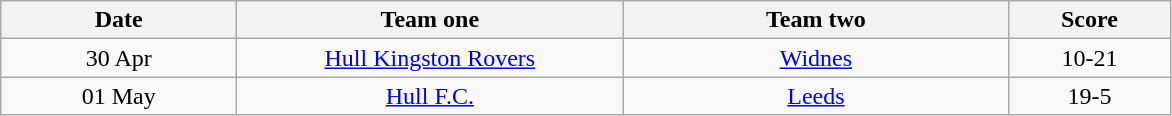<table class="wikitable" style="text-align: center">
<tr>
<th width=150>Date</th>
<th width=250>Team one</th>
<th width=250>Team two</th>
<th width=100>Score</th>
</tr>
<tr>
<td>30 Apr</td>
<td><a href='#'>Hull Kingston Rovers</a></td>
<td><a href='#'>Widnes</a></td>
<td>10-21</td>
</tr>
<tr>
<td>01 May</td>
<td><a href='#'>Hull F.C.</a></td>
<td><a href='#'>Leeds</a></td>
<td>19-5</td>
</tr>
</table>
